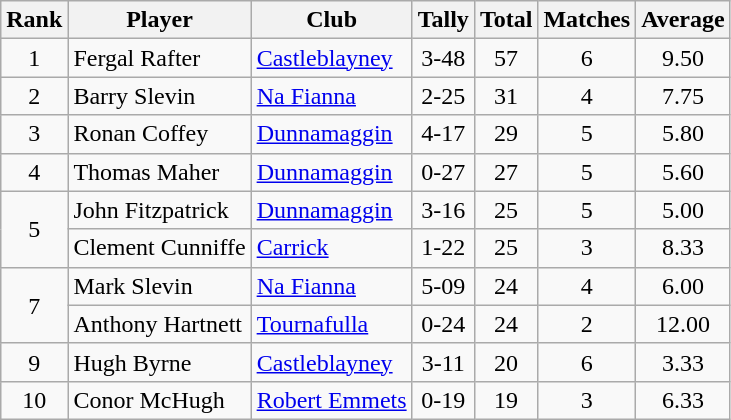<table class="wikitable">
<tr>
<th>Rank</th>
<th>Player</th>
<th>Club</th>
<th>Tally</th>
<th>Total</th>
<th>Matches</th>
<th>Average</th>
</tr>
<tr>
<td rowspan="1" style="text-align:center;">1</td>
<td>Fergal Rafter</td>
<td><a href='#'>Castleblayney</a></td>
<td align=center>3-48</td>
<td align=center>57</td>
<td align=center>6</td>
<td align=center>9.50</td>
</tr>
<tr>
<td rowspan="1" style="text-align:center;">2</td>
<td>Barry Slevin</td>
<td><a href='#'>Na Fianna</a></td>
<td align=center>2-25</td>
<td align=center>31</td>
<td align=center>4</td>
<td align=center>7.75</td>
</tr>
<tr>
<td rowspan="1" style="text-align:center;">3</td>
<td>Ronan Coffey</td>
<td><a href='#'>Dunnamaggin</a></td>
<td align=center>4-17</td>
<td align=center>29</td>
<td align=center>5</td>
<td align=center>5.80</td>
</tr>
<tr>
<td rowspan="1" style="text-align:center;">4</td>
<td>Thomas Maher</td>
<td><a href='#'>Dunnamaggin</a></td>
<td align=center>0-27</td>
<td align=center>27</td>
<td align=center>5</td>
<td align=center>5.60</td>
</tr>
<tr>
<td rowspan="2" style="text-align:center;">5</td>
<td>John Fitzpatrick</td>
<td><a href='#'>Dunnamaggin</a></td>
<td align=center>3-16</td>
<td align=center>25</td>
<td align=center>5</td>
<td align=center>5.00</td>
</tr>
<tr>
<td>Clement Cunniffe</td>
<td><a href='#'>Carrick</a></td>
<td align=center>1-22</td>
<td align=center>25</td>
<td align=center>3</td>
<td align=center>8.33</td>
</tr>
<tr>
<td rowspan="2" style="text-align:center;">7</td>
<td>Mark Slevin</td>
<td><a href='#'>Na Fianna</a></td>
<td align=center>5-09</td>
<td align=center>24</td>
<td align=center>4</td>
<td align=center>6.00</td>
</tr>
<tr>
<td>Anthony Hartnett</td>
<td><a href='#'>Tournafulla</a></td>
<td align=center>0-24</td>
<td align=center>24</td>
<td align=center>2</td>
<td align=center>12.00</td>
</tr>
<tr>
<td rowspan="1" style="text-align:center;">9</td>
<td>Hugh Byrne</td>
<td><a href='#'>Castleblayney</a></td>
<td align=center>3-11</td>
<td align=center>20</td>
<td align=center>6</td>
<td align=center>3.33</td>
</tr>
<tr>
<td rowspan="1" style="text-align:center;">10</td>
<td>Conor McHugh</td>
<td><a href='#'>Robert Emmets</a></td>
<td align=center>0-19</td>
<td align=center>19</td>
<td align=center>3</td>
<td align=center>6.33</td>
</tr>
</table>
